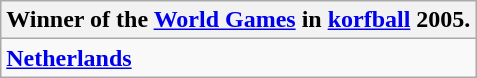<table class="wikitable">
<tr>
<th>Winner of the <a href='#'>World Games</a> in <a href='#'>korfball</a> 2005.</th>
</tr>
<tr>
<td> <strong><a href='#'>Netherlands</a></strong></td>
</tr>
</table>
